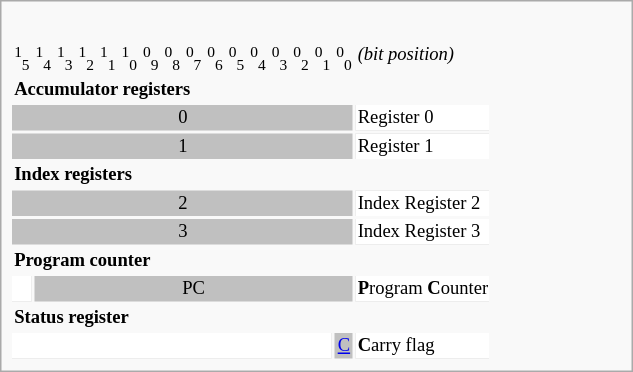<table class="infobox" style="font-size:88%;width:30em;">
<tr>
</tr>
<tr>
<td><br><table style="font-size:88%;">
<tr>
<td style="width:10px; text-align:center;"><sup>1</sup><sub>5</sub></td>
<td style="width:10px; text-align:center;"><sup>1</sup><sub>4</sub></td>
<td style="width:10px; text-align:center;"><sup>1</sup><sub>3</sub></td>
<td style="width:10px; text-align:center;"><sup>1</sup><sub>2</sub></td>
<td style="width:10px; text-align:center;"><sup>1</sup><sub>1</sub></td>
<td style="width:10px; text-align:center;"><sup>1</sup><sub>0</sub></td>
<td style="width:10px; text-align:center;"><sup>0</sup><sub>9</sub></td>
<td style="width:10px; text-align:center;"><sup>0</sup><sub>8</sub></td>
<td style="width:10px; text-align:center;"><sup>0</sup><sub>7</sub></td>
<td style="width:10px; text-align:center;"><sup>0</sup><sub>6</sub></td>
<td style="width:10px; text-align:center;"><sup>0</sup><sub>5</sub></td>
<td style="width:10px; text-align:center;"><sup>0</sup><sub>4</sub></td>
<td style="width:10px; text-align:center;"><sup>0</sup><sub>3</sub></td>
<td style="width:10px; text-align:center;"><sup>0</sup><sub>2</sub></td>
<td style="width:10px; text-align:center;"><sup>0</sup><sub>1</sub></td>
<td style="width:10px; text-align:center;"><sup>0</sup><sub>0</sub></td>
<td style="width:auto;"><em>(bit position)</em></td>
</tr>
<tr>
<td colspan="17"><strong>Accumulator registers</strong><br></td>
</tr>
<tr style="background:silver;color:black">
<td style="text-align:center;" colspan="16">0</td>
<td style="background:white; color:black;">Register 0</td>
</tr>
<tr style="background:silver;color:black">
<td style="text-align:center;" colspan="16">1</td>
<td style="background:white; color:black;">Register 1</td>
</tr>
<tr>
<td colspan="17"><strong>Index registers</strong><br></td>
</tr>
<tr style="background:silver;color:black">
<td style="text-align:center;" colspan="16">2</td>
<td style="background:white; color:black;">Index Register 2</td>
</tr>
<tr style="background:silver;color:black">
<td style="text-align:center;" colspan="16">3</td>
<td style="background:white; color:black;">Index Register 3</td>
</tr>
<tr>
<td colspan="17"><strong>Program counter</strong><br></td>
</tr>
<tr style="background:silver;color:black">
<td style="text-align:center; background:white" colspan="1"> </td>
<td style="text-align:center;" colspan="15">PC </td>
<td style="background:white; color:black;"><strong>P</strong>rogram <strong>C</strong>ounter</td>
</tr>
<tr>
<td colspan="17"><strong>Status register</strong></td>
</tr>
<tr style="background:silver;color:black">
<td style="text-align:center; background:white" colspan="15"> </td>
<td style="text-align:center;"><a href='#'>C</a></td>
<td style="background:white; color:black"><strong>C</strong>arry flag</td>
</tr>
</table>
</td>
</tr>
</table>
